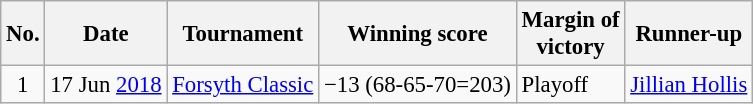<table class="wikitable" style="font-size:95%;">
<tr>
<th>No.</th>
<th>Date</th>
<th>Tournament</th>
<th>Winning score</th>
<th>Margin of<br>victory</th>
<th>Runner-up</th>
</tr>
<tr>
<td align=center>1</td>
<td align=right>17 Jun <a href='#'>2018</a></td>
<td><a href='#'>Forsyth Classic</a></td>
<td>−13 (68-65-70=203)</td>
<td>Playoff</td>
<td> <a href='#'>Jillian Hollis</a></td>
</tr>
</table>
